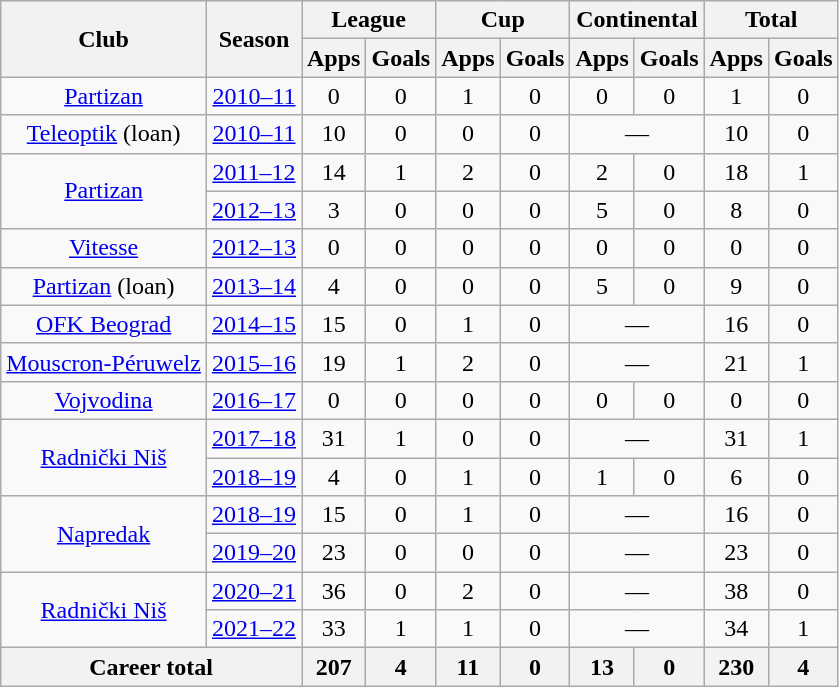<table class="wikitable" style="text-align:center">
<tr>
<th rowspan="2">Club</th>
<th rowspan="2">Season</th>
<th colspan="2">League</th>
<th colspan="2">Cup</th>
<th colspan="2">Continental</th>
<th colspan="2">Total</th>
</tr>
<tr>
<th>Apps</th>
<th>Goals</th>
<th>Apps</th>
<th>Goals</th>
<th>Apps</th>
<th>Goals</th>
<th>Apps</th>
<th>Goals</th>
</tr>
<tr>
<td><a href='#'>Partizan</a></td>
<td><a href='#'>2010–11</a></td>
<td>0</td>
<td>0</td>
<td>1</td>
<td>0</td>
<td>0</td>
<td>0</td>
<td>1</td>
<td>0</td>
</tr>
<tr>
<td><a href='#'>Teleoptik</a> (loan)</td>
<td><a href='#'>2010–11</a></td>
<td>10</td>
<td>0</td>
<td>0</td>
<td>0</td>
<td colspan="2">—</td>
<td>10</td>
<td>0</td>
</tr>
<tr>
<td rowspan="2"><a href='#'>Partizan</a></td>
<td><a href='#'>2011–12</a></td>
<td>14</td>
<td>1</td>
<td>2</td>
<td>0</td>
<td>2</td>
<td>0</td>
<td>18</td>
<td>1</td>
</tr>
<tr>
<td><a href='#'>2012–13</a></td>
<td>3</td>
<td>0</td>
<td>0</td>
<td>0</td>
<td>5</td>
<td>0</td>
<td>8</td>
<td>0</td>
</tr>
<tr>
<td><a href='#'>Vitesse</a></td>
<td><a href='#'>2012–13</a></td>
<td>0</td>
<td>0</td>
<td>0</td>
<td>0</td>
<td>0</td>
<td>0</td>
<td>0</td>
<td>0</td>
</tr>
<tr>
<td><a href='#'>Partizan</a> (loan)</td>
<td><a href='#'>2013–14</a></td>
<td>4</td>
<td>0</td>
<td>0</td>
<td>0</td>
<td>5</td>
<td>0</td>
<td>9</td>
<td>0</td>
</tr>
<tr>
<td><a href='#'>OFK Beograd</a></td>
<td><a href='#'>2014–15</a></td>
<td>15</td>
<td>0</td>
<td>1</td>
<td>0</td>
<td colspan="2">—</td>
<td>16</td>
<td>0</td>
</tr>
<tr>
<td><a href='#'>Mouscron-Péruwelz</a></td>
<td><a href='#'>2015–16</a></td>
<td>19</td>
<td>1</td>
<td>2</td>
<td>0</td>
<td colspan="2">—</td>
<td>21</td>
<td>1</td>
</tr>
<tr>
<td><a href='#'>Vojvodina</a></td>
<td><a href='#'>2016–17</a></td>
<td>0</td>
<td>0</td>
<td>0</td>
<td>0</td>
<td>0</td>
<td>0</td>
<td>0</td>
<td>0</td>
</tr>
<tr>
<td rowspan="2"><a href='#'>Radnički Niš</a></td>
<td><a href='#'>2017–18</a></td>
<td>31</td>
<td>1</td>
<td>0</td>
<td>0</td>
<td colspan="2">—</td>
<td>31</td>
<td>1</td>
</tr>
<tr>
<td><a href='#'>2018–19</a></td>
<td>4</td>
<td>0</td>
<td>1</td>
<td>0</td>
<td>1</td>
<td>0</td>
<td>6</td>
<td>0</td>
</tr>
<tr>
<td rowspan="2"><a href='#'>Napredak</a></td>
<td><a href='#'>2018–19</a></td>
<td>15</td>
<td>0</td>
<td>1</td>
<td>0</td>
<td colspan="2">—</td>
<td>16</td>
<td>0</td>
</tr>
<tr>
<td><a href='#'>2019–20</a></td>
<td>23</td>
<td>0</td>
<td>0</td>
<td>0</td>
<td colspan="2">—</td>
<td>23</td>
<td>0</td>
</tr>
<tr>
<td rowspan="2"><a href='#'>Radnički Niš</a></td>
<td><a href='#'>2020–21</a></td>
<td>36</td>
<td>0</td>
<td>2</td>
<td>0</td>
<td colspan="2">—</td>
<td>38</td>
<td>0</td>
</tr>
<tr>
<td><a href='#'>2021–22</a></td>
<td>33</td>
<td>1</td>
<td>1</td>
<td>0</td>
<td colspan="2">—</td>
<td>34</td>
<td>1</td>
</tr>
<tr>
<th colspan="2">Career total</th>
<th>207</th>
<th>4</th>
<th>11</th>
<th>0</th>
<th>13</th>
<th>0</th>
<th>230</th>
<th>4</th>
</tr>
</table>
